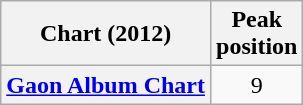<table class="wikitable plainrowheaders sortable" style="text-align:center;" border="1">
<tr>
<th scope="col">Chart (2012)</th>
<th scope="col">Peak<br>position</th>
</tr>
<tr>
<th scope="row"><a href='#'>Gaon Album Chart</a></th>
<td>9</td>
</tr>
</table>
